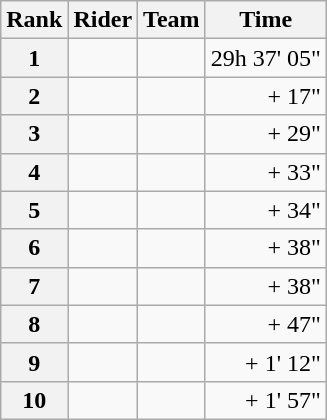<table class="wikitable" margin-bottom:0;">
<tr>
<th scope="col">Rank</th>
<th scope="col">Rider</th>
<th scope="col">Team</th>
<th scope="col">Time</th>
</tr>
<tr>
<th scope="row">1</th>
<td> </td>
<td></td>
<td align="right">29h 37' 05"</td>
</tr>
<tr>
<th scope="row">2</th>
<td></td>
<td></td>
<td align="right">+ 17"</td>
</tr>
<tr>
<th scope="row">3</th>
<td> </td>
<td></td>
<td align="right">+ 29"</td>
</tr>
<tr>
<th scope="row">4</th>
<td></td>
<td></td>
<td align="right">+ 33"</td>
</tr>
<tr>
<th scope="row">5</th>
<td></td>
<td></td>
<td align="right">+ 34"</td>
</tr>
<tr>
<th scope="row">6</th>
<td></td>
<td></td>
<td align="right">+ 38"</td>
</tr>
<tr>
<th scope="row">7</th>
<td></td>
<td></td>
<td align="right">+ 38"</td>
</tr>
<tr>
<th scope="row">8</th>
<td></td>
<td></td>
<td align="right">+ 47"</td>
</tr>
<tr>
<th scope="row">9</th>
<td> </td>
<td></td>
<td align="right">+ 1' 12"</td>
</tr>
<tr>
<th scope="row">10</th>
<td> </td>
<td></td>
<td align="right">+ 1' 57"</td>
</tr>
</table>
